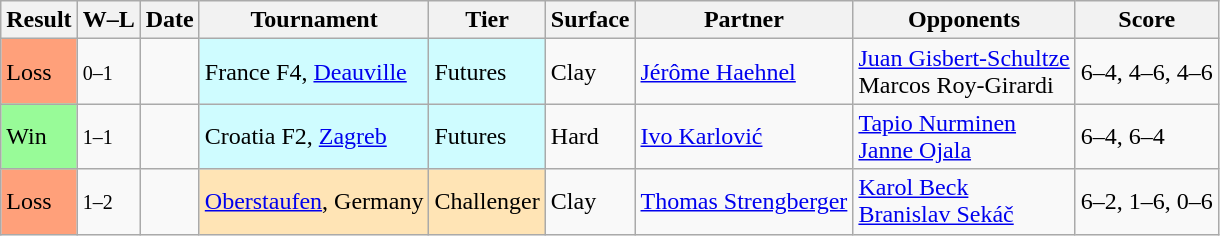<table class="sortable wikitable">
<tr>
<th>Result</th>
<th class="unsortable">W–L</th>
<th>Date</th>
<th>Tournament</th>
<th>Tier</th>
<th>Surface</th>
<th>Partner</th>
<th>Opponents</th>
<th class="unsortable">Score</th>
</tr>
<tr>
<td style="background:#ffa07a;">Loss</td>
<td><small>0–1</small></td>
<td></td>
<td style="background:#cffcff;">France F4, <a href='#'>Deauville</a></td>
<td style="background:#cffcff;">Futures</td>
<td>Clay</td>
<td> <a href='#'>Jérôme Haehnel</a></td>
<td> <a href='#'>Juan Gisbert-Schultze</a> <br>  Marcos Roy-Girardi</td>
<td>6–4, 4–6, 4–6</td>
</tr>
<tr>
<td style="background:#98fb98;">Win</td>
<td><small>1–1</small></td>
<td></td>
<td style="background:#cffcff;">Croatia F2, <a href='#'>Zagreb</a></td>
<td style="background:#cffcff;">Futures</td>
<td>Hard</td>
<td> <a href='#'>Ivo Karlović</a></td>
<td> <a href='#'>Tapio Nurminen</a> <br>  <a href='#'>Janne Ojala</a></td>
<td>6–4, 6–4</td>
</tr>
<tr>
<td style="background:#ffa07a;">Loss</td>
<td><small>1–2</small></td>
<td></td>
<td style="background:moccasin;"><a href='#'>Oberstaufen</a>, Germany</td>
<td style="background:moccasin;">Challenger</td>
<td>Clay</td>
<td> <a href='#'>Thomas Strengberger</a></td>
<td> <a href='#'>Karol Beck</a> <br>  <a href='#'>Branislav Sekáč</a></td>
<td>6–2, 1–6, 0–6</td>
</tr>
</table>
